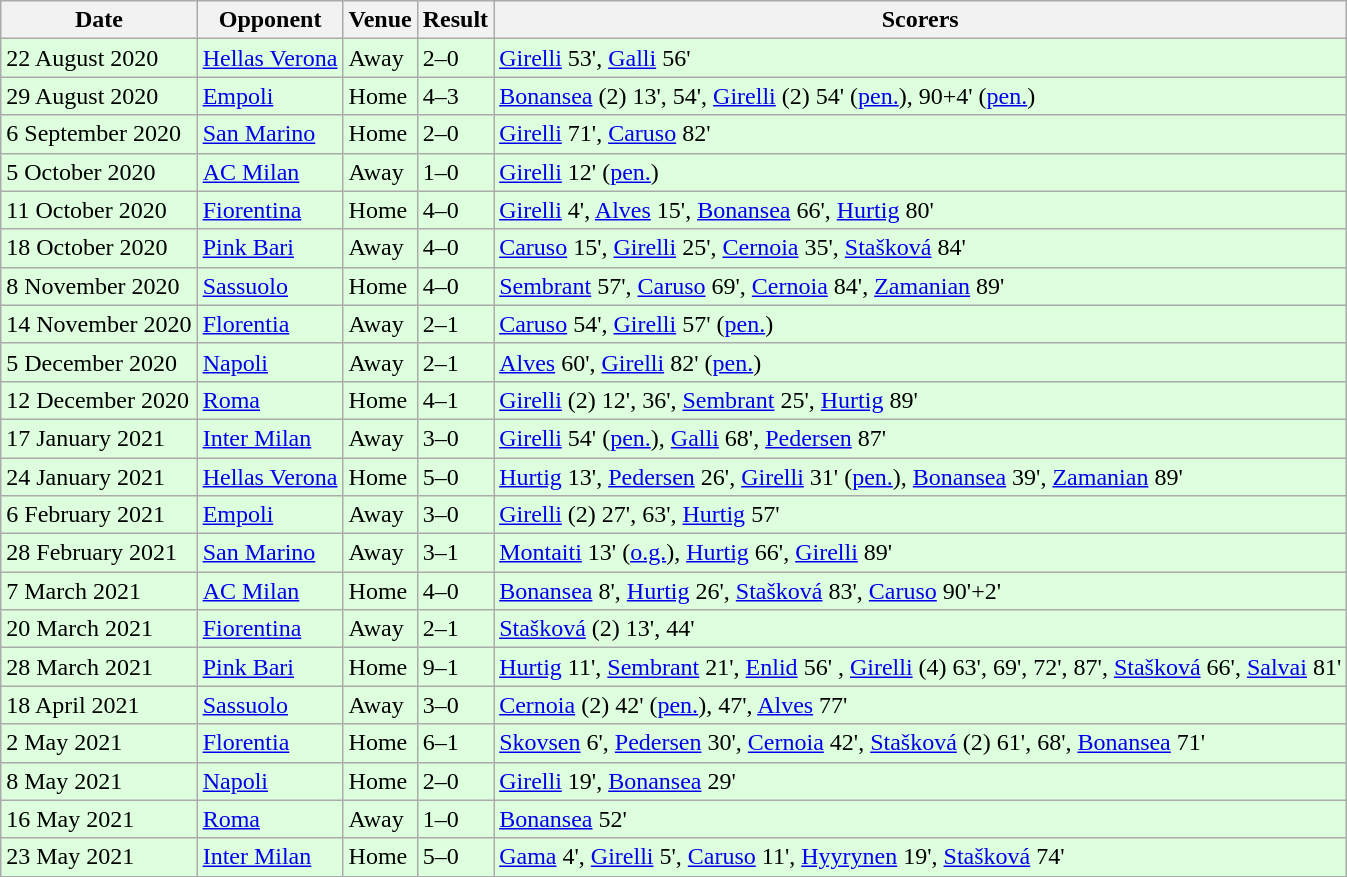<table class="wikitable" style="text-align:left">
<tr>
<th>Date</th>
<th>Opponent</th>
<th>Venue</th>
<th>Result</th>
<th>Scorers</th>
</tr>
<tr style="background:#ddffdd">
<td>22 August 2020</td>
<td><a href='#'>Hellas Verona</a></td>
<td>Away</td>
<td>2–0</td>
<td><a href='#'>Girelli</a> 53', <a href='#'>Galli</a> 56'</td>
</tr>
<tr style="background:#ddffdd">
<td>29 August 2020</td>
<td><a href='#'>Empoli</a></td>
<td>Home</td>
<td>4–3</td>
<td><a href='#'>Bonansea</a> (2) 13', 54', <a href='#'>Girelli</a> (2) 54' (<a href='#'>pen.</a>), 90+4' (<a href='#'>pen.</a>)</td>
</tr>
<tr style="background:#ddffdd">
<td>6 September 2020</td>
<td><a href='#'>San Marino</a></td>
<td>Home</td>
<td>2–0</td>
<td><a href='#'>Girelli</a> 71', <a href='#'>Caruso</a> 82'</td>
</tr>
<tr style="background:#ddffdd">
<td>5 October 2020</td>
<td><a href='#'>AC Milan</a></td>
<td>Away</td>
<td>1–0</td>
<td><a href='#'>Girelli</a> 12' (<a href='#'>pen.</a>)</td>
</tr>
<tr style="background:#ddffdd">
<td>11 October 2020</td>
<td><a href='#'>Fiorentina</a></td>
<td>Home</td>
<td>4–0</td>
<td><a href='#'>Girelli</a> 4', <a href='#'>Alves</a> 15', <a href='#'>Bonansea</a> 66', <a href='#'>Hurtig</a> 80'</td>
</tr>
<tr style="background:#ddffdd">
<td>18 October 2020</td>
<td><a href='#'>Pink Bari</a></td>
<td>Away</td>
<td>4–0</td>
<td><a href='#'>Caruso</a> 15', <a href='#'>Girelli</a> 25', <a href='#'>Cernoia</a> 35', <a href='#'>Stašková</a> 84'</td>
</tr>
<tr style="background:#ddffdd">
<td>8 November 2020</td>
<td><a href='#'>Sassuolo</a></td>
<td>Home</td>
<td>4–0</td>
<td><a href='#'>Sembrant</a> 57', <a href='#'>Caruso</a> 69', <a href='#'>Cernoia</a> 84', <a href='#'>Zamanian</a> 89'</td>
</tr>
<tr style="background:#ddffdd">
<td>14 November 2020</td>
<td><a href='#'>Florentia</a></td>
<td>Away</td>
<td>2–1</td>
<td><a href='#'>Caruso</a> 54', <a href='#'>Girelli</a> 57' (<a href='#'>pen.</a>)</td>
</tr>
<tr style="background:#ddffdd">
<td>5 December 2020</td>
<td><a href='#'>Napoli</a></td>
<td>Away</td>
<td>2–1</td>
<td><a href='#'>Alves</a> 60', <a href='#'>Girelli</a> 82' (<a href='#'>pen.</a>)</td>
</tr>
<tr style="background:#ddffdd">
<td>12 December 2020</td>
<td><a href='#'>Roma</a></td>
<td>Home</td>
<td>4–1</td>
<td><a href='#'>Girelli</a> (2) 12', 36', <a href='#'>Sembrant</a> 25', <a href='#'>Hurtig</a> 89'</td>
</tr>
<tr style="background:#ddffdd">
<td>17 January 2021</td>
<td><a href='#'>Inter Milan</a></td>
<td>Away</td>
<td>3–0</td>
<td><a href='#'>Girelli</a> 54' (<a href='#'>pen.</a>), <a href='#'>Galli</a> 68', <a href='#'>Pedersen</a> 87'</td>
</tr>
<tr style="background:#ddffdd">
<td>24 January 2021</td>
<td><a href='#'>Hellas Verona</a></td>
<td>Home</td>
<td>5–0</td>
<td><a href='#'>Hurtig</a> 13', <a href='#'>Pedersen</a> 26', <a href='#'>Girelli</a> 31' (<a href='#'>pen.</a>), <a href='#'>Bonansea</a> 39', <a href='#'>Zamanian</a> 89'</td>
</tr>
<tr style="background:#ddffdd">
<td>6 February 2021</td>
<td><a href='#'>Empoli</a></td>
<td>Away</td>
<td>3–0</td>
<td><a href='#'>Girelli</a> (2) 27', 63', <a href='#'>Hurtig</a> 57'</td>
</tr>
<tr style="background:#ddffdd">
<td>28 February 2021</td>
<td><a href='#'>San Marino</a></td>
<td>Away</td>
<td>3–1</td>
<td><a href='#'>Montaiti</a> 13' (<a href='#'>o.g.</a>), <a href='#'>Hurtig</a> 66', <a href='#'>Girelli</a> 89'</td>
</tr>
<tr style="background:#ddffdd">
<td>7 March 2021</td>
<td><a href='#'>AC Milan</a></td>
<td>Home</td>
<td>4–0</td>
<td><a href='#'>Bonansea</a> 8', <a href='#'>Hurtig</a> 26', <a href='#'>Stašková</a> 83', <a href='#'>Caruso</a> 90'+2'</td>
</tr>
<tr style="background:#ddffdd">
<td>20 March 2021</td>
<td><a href='#'>Fiorentina</a></td>
<td>Away</td>
<td>2–1</td>
<td><a href='#'>Stašková</a> (2) 13', 44'</td>
</tr>
<tr style="background:#ddffdd">
<td>28 March 2021</td>
<td><a href='#'>Pink Bari</a></td>
<td>Home</td>
<td>9–1</td>
<td><a href='#'>Hurtig</a> 11', <a href='#'>Sembrant</a> 21', <a href='#'>Enlid</a> 56' , <a href='#'>Girelli</a> (4) 63', 69', 72', 87', <a href='#'>Stašková</a> 66', <a href='#'>Salvai</a> 81'</td>
</tr>
<tr style="background:#ddffdd">
<td>18 April 2021</td>
<td><a href='#'>Sassuolo</a></td>
<td>Away</td>
<td>3–0</td>
<td><a href='#'>Cernoia</a> (2) 42' (<a href='#'>pen.</a>), 47', <a href='#'>Alves</a> 77'</td>
</tr>
<tr style="background:#ddffdd">
<td>2 May 2021</td>
<td><a href='#'>Florentia</a></td>
<td>Home</td>
<td>6–1</td>
<td><a href='#'>Skovsen</a> 6', <a href='#'>Pedersen</a> 30', <a href='#'>Cernoia</a> 42', <a href='#'>Stašková</a> (2) 61', 68', <a href='#'>Bonansea</a> 71'</td>
</tr>
<tr style="background:#ddffdd">
<td>8 May 2021</td>
<td><a href='#'>Napoli</a></td>
<td>Home</td>
<td>2–0</td>
<td><a href='#'>Girelli</a> 19', <a href='#'>Bonansea</a> 29'</td>
</tr>
<tr style="background:#ddffdd">
<td>16 May 2021</td>
<td><a href='#'>Roma</a></td>
<td>Away</td>
<td>1–0</td>
<td><a href='#'>Bonansea</a> 52'</td>
</tr>
<tr style="background:#ddffdd">
<td>23 May 2021</td>
<td><a href='#'>Inter Milan</a></td>
<td>Home</td>
<td>5–0</td>
<td><a href='#'>Gama</a> 4', <a href='#'>Girelli</a> 5', <a href='#'>Caruso</a> 11', <a href='#'>Hyyrynen</a> 19', <a href='#'>Stašková</a> 74'</td>
</tr>
</table>
